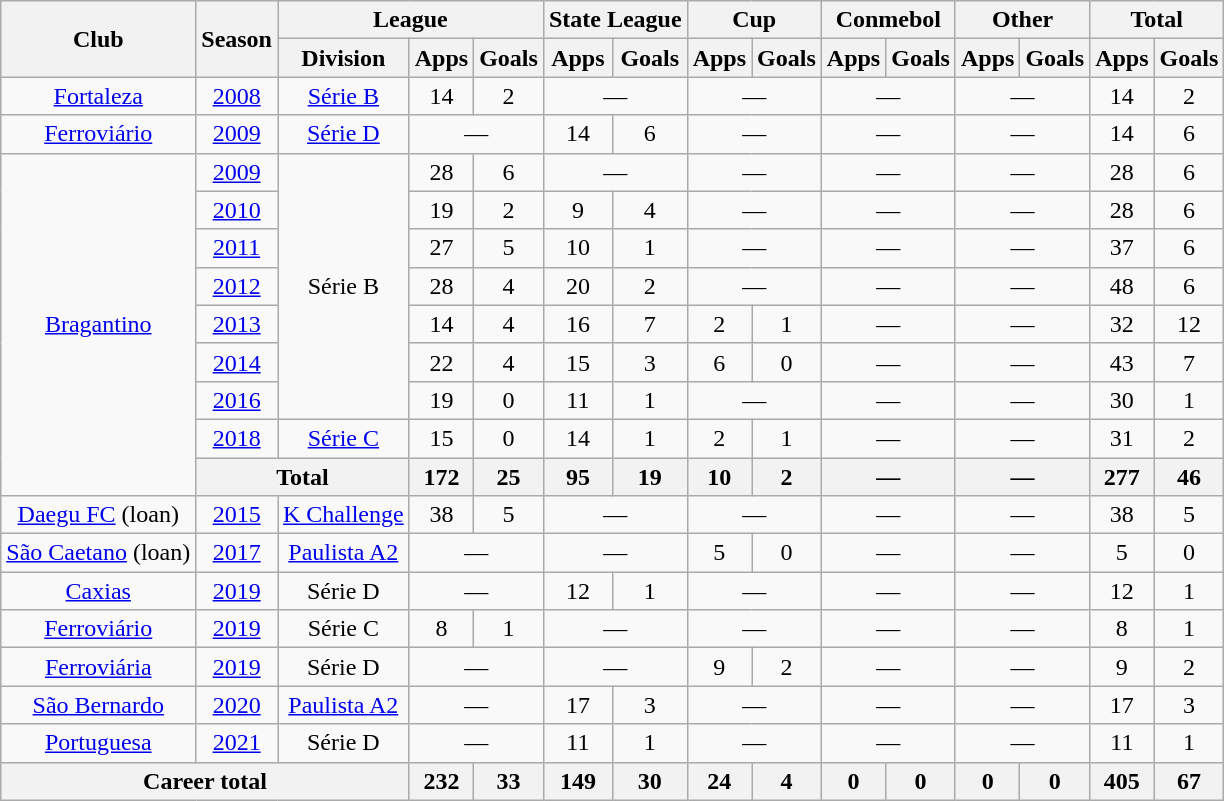<table class="wikitable" style="text-align: center;">
<tr>
<th rowspan="2">Club</th>
<th rowspan="2">Season</th>
<th colspan="3">League</th>
<th colspan="2">State League</th>
<th colspan="2">Cup</th>
<th colspan="2">Conmebol</th>
<th colspan="2">Other</th>
<th colspan="2">Total</th>
</tr>
<tr>
<th>Division</th>
<th>Apps</th>
<th>Goals</th>
<th>Apps</th>
<th>Goals</th>
<th>Apps</th>
<th>Goals</th>
<th>Apps</th>
<th>Goals</th>
<th>Apps</th>
<th>Goals</th>
<th>Apps</th>
<th>Goals</th>
</tr>
<tr>
<td valign="center"><a href='#'>Fortaleza</a></td>
<td><a href='#'>2008</a></td>
<td><a href='#'>Série B</a></td>
<td>14</td>
<td>2</td>
<td colspan="2">—</td>
<td colspan="2">—</td>
<td colspan="2">—</td>
<td colspan="2">—</td>
<td>14</td>
<td>2</td>
</tr>
<tr>
<td valign="center"><a href='#'>Ferroviário</a></td>
<td><a href='#'>2009</a></td>
<td><a href='#'>Série D</a></td>
<td colspan="2">—</td>
<td>14</td>
<td>6</td>
<td colspan="2">—</td>
<td colspan="2">—</td>
<td colspan="2">—</td>
<td>14</td>
<td>6</td>
</tr>
<tr>
<td rowspan=9 valign="center"><a href='#'>Bragantino</a></td>
<td><a href='#'>2009</a></td>
<td rowspan=7>Série B</td>
<td>28</td>
<td>6</td>
<td colspan="2">—</td>
<td colspan="2">—</td>
<td colspan="2">—</td>
<td colspan="2">—</td>
<td>28</td>
<td>6</td>
</tr>
<tr>
<td><a href='#'>2010</a></td>
<td>19</td>
<td>2</td>
<td>9</td>
<td>4</td>
<td colspan="2">—</td>
<td colspan="2">—</td>
<td colspan="2">—</td>
<td>28</td>
<td>6</td>
</tr>
<tr>
<td><a href='#'>2011</a></td>
<td>27</td>
<td>5</td>
<td>10</td>
<td>1</td>
<td colspan="2">—</td>
<td colspan="2">—</td>
<td colspan="2">—</td>
<td>37</td>
<td>6</td>
</tr>
<tr>
<td><a href='#'>2012</a></td>
<td>28</td>
<td>4</td>
<td>20</td>
<td>2</td>
<td colspan="2">—</td>
<td colspan="2">—</td>
<td colspan="2">—</td>
<td>48</td>
<td>6</td>
</tr>
<tr>
<td><a href='#'>2013</a></td>
<td>14</td>
<td>4</td>
<td>16</td>
<td>7</td>
<td>2</td>
<td>1</td>
<td colspan="2">—</td>
<td colspan="2">—</td>
<td>32</td>
<td>12</td>
</tr>
<tr>
<td><a href='#'>2014</a></td>
<td>22</td>
<td>4</td>
<td>15</td>
<td>3</td>
<td>6</td>
<td>0</td>
<td colspan="2">—</td>
<td colspan="2">—</td>
<td>43</td>
<td>7</td>
</tr>
<tr>
<td><a href='#'>2016</a></td>
<td>19</td>
<td>0</td>
<td>11</td>
<td>1</td>
<td colspan="2">—</td>
<td colspan="2">—</td>
<td colspan="2">—</td>
<td>30</td>
<td>1</td>
</tr>
<tr>
<td><a href='#'>2018</a></td>
<td><a href='#'>Série C</a></td>
<td>15</td>
<td>0</td>
<td>14</td>
<td>1</td>
<td>2</td>
<td>1</td>
<td colspan="2">—</td>
<td colspan="2">—</td>
<td>31</td>
<td>2</td>
</tr>
<tr>
<th colspan="2">Total</th>
<th>172</th>
<th>25</th>
<th>95</th>
<th>19</th>
<th>10</th>
<th>2</th>
<th colspan="2">—</th>
<th colspan="2">—</th>
<th>277</th>
<th>46</th>
</tr>
<tr>
<td valign="center"><a href='#'>Daegu FC</a> (loan)</td>
<td><a href='#'>2015</a></td>
<td><a href='#'>K Challenge</a></td>
<td>38</td>
<td>5</td>
<td colspan="2">—</td>
<td colspan="2">—</td>
<td colspan="2">—</td>
<td colspan="2">—</td>
<td>38</td>
<td>5</td>
</tr>
<tr>
<td valign="center"><a href='#'>São Caetano</a> (loan)</td>
<td><a href='#'>2017</a></td>
<td><a href='#'>Paulista A2</a></td>
<td colspan="2">—</td>
<td colspan="2">—</td>
<td>5</td>
<td>0</td>
<td colspan="2">—</td>
<td colspan="2">—</td>
<td>5</td>
<td>0</td>
</tr>
<tr>
<td valign="center"><a href='#'>Caxias</a></td>
<td><a href='#'>2019</a></td>
<td>Série D</td>
<td colspan="2">—</td>
<td>12</td>
<td>1</td>
<td colspan="2">—</td>
<td colspan="2">—</td>
<td colspan="2">—</td>
<td>12</td>
<td>1</td>
</tr>
<tr>
<td valign="center"><a href='#'>Ferroviário</a></td>
<td><a href='#'>2019</a></td>
<td>Série C</td>
<td>8</td>
<td>1</td>
<td colspan="2">—</td>
<td colspan="2">—</td>
<td colspan="2">—</td>
<td colspan="2">—</td>
<td>8</td>
<td>1</td>
</tr>
<tr>
<td valign="center"><a href='#'>Ferroviária</a></td>
<td><a href='#'>2019</a></td>
<td>Série D</td>
<td colspan="2">—</td>
<td colspan="2">—</td>
<td>9</td>
<td>2</td>
<td colspan="2">—</td>
<td colspan="2">—</td>
<td>9</td>
<td>2</td>
</tr>
<tr>
<td valign="center"><a href='#'>São Bernardo</a></td>
<td><a href='#'>2020</a></td>
<td><a href='#'>Paulista A2</a></td>
<td colspan="2">—</td>
<td>17</td>
<td>3</td>
<td colspan="2">—</td>
<td colspan="2">—</td>
<td colspan="2">—</td>
<td>17</td>
<td>3</td>
</tr>
<tr>
<td valign="center"><a href='#'>Portuguesa</a></td>
<td><a href='#'>2021</a></td>
<td>Série D</td>
<td colspan="2">—</td>
<td>11</td>
<td>1</td>
<td colspan="2">—</td>
<td colspan="2">—</td>
<td colspan="2">—</td>
<td>11</td>
<td>1</td>
</tr>
<tr>
<th colspan="3"><strong>Career total</strong></th>
<th>232</th>
<th>33</th>
<th>149</th>
<th>30</th>
<th>24</th>
<th>4</th>
<th>0</th>
<th>0</th>
<th>0</th>
<th>0</th>
<th>405</th>
<th>67</th>
</tr>
</table>
